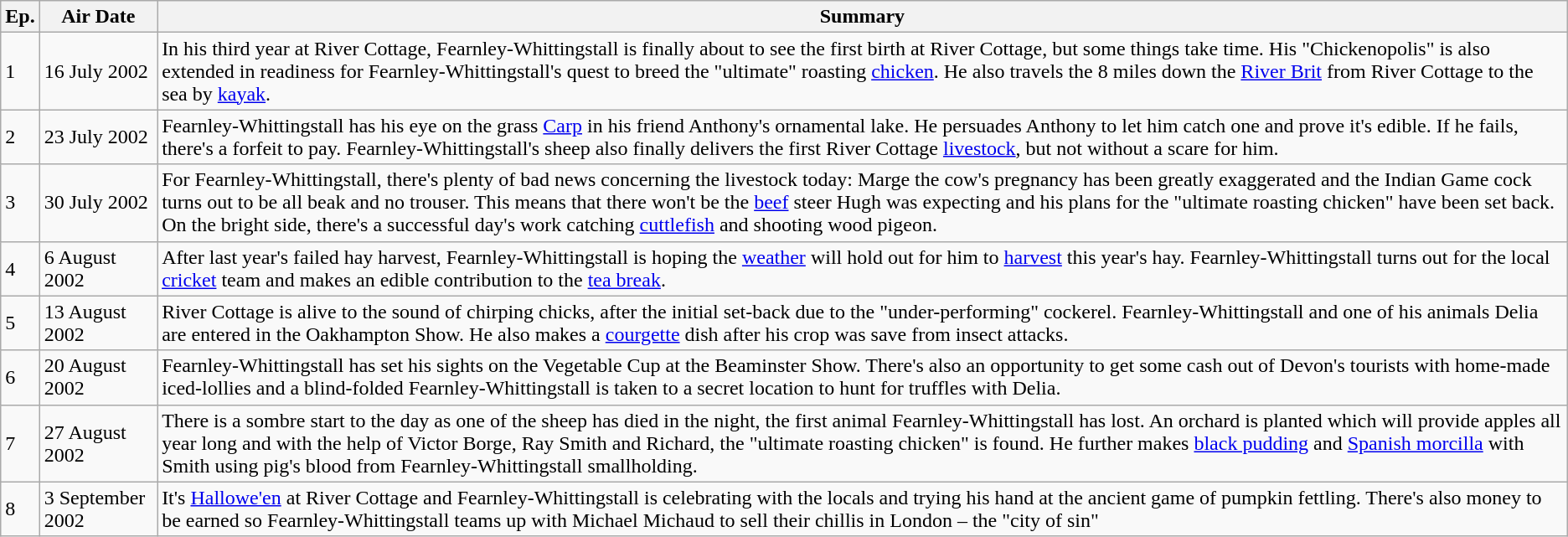<table class="wikitable">
<tr>
<th>Ep.</th>
<th>Air Date</th>
<th>Summary</th>
</tr>
<tr>
<td>1</td>
<td>16 July 2002</td>
<td>In his third year at River Cottage, Fearnley-Whittingstall is finally about to see the first birth at River Cottage, but some things take time. His "Chickenopolis" is also extended in readiness for Fearnley-Whittingstall's quest to breed the "ultimate" roasting <a href='#'>chicken</a>. He also travels the 8 miles down the <a href='#'>River Brit</a> from River Cottage to the sea by <a href='#'>kayak</a>.</td>
</tr>
<tr>
<td>2</td>
<td>23 July 2002</td>
<td>Fearnley-Whittingstall has his eye on the grass <a href='#'>Carp</a> in his friend Anthony's ornamental lake. He persuades Anthony to let him catch one and prove it's edible. If he fails, there's a forfeit to pay. Fearnley-Whittingstall's sheep also finally delivers the first River Cottage <a href='#'>livestock</a>, but not without a scare for him.</td>
</tr>
<tr>
<td>3</td>
<td>30 July 2002</td>
<td>For Fearnley-Whittingstall, there's plenty of bad news concerning the livestock today: Marge the cow's pregnancy has been greatly exaggerated and the Indian Game cock turns out to be all beak and no trouser. This means that there won't be the <a href='#'>beef</a> steer Hugh was expecting and his plans for the "ultimate roasting chicken" have been set back. On the bright side, there's a successful day's work catching <a href='#'>cuttlefish</a> and shooting wood pigeon.</td>
</tr>
<tr>
<td>4</td>
<td>6 August 2002</td>
<td>After last year's failed hay harvest, Fearnley-Whittingstall is hoping the <a href='#'>weather</a> will hold out for him to <a href='#'>harvest</a> this year's hay. Fearnley-Whittingstall turns out for the local <a href='#'>cricket</a> team and makes an edible contribution to the <a href='#'>tea break</a>.</td>
</tr>
<tr>
<td>5</td>
<td>13 August 2002</td>
<td>River Cottage is alive to the sound of chirping chicks, after the initial set-back due to the "under-performing" cockerel. Fearnley-Whittingstall and one of his animals Delia are entered in the Oakhampton Show. He also makes a <a href='#'>courgette</a> dish after his crop was save from insect attacks.</td>
</tr>
<tr>
<td>6</td>
<td>20 August 2002</td>
<td>Fearnley-Whittingstall has set his sights on the Vegetable Cup at the Beaminster Show. There's also an opportunity to get some cash out of Devon's tourists with home-made iced-lollies and a blind-folded Fearnley-Whittingstall is taken to a secret location to hunt for truffles with Delia.</td>
</tr>
<tr>
<td>7</td>
<td>27 August 2002</td>
<td>There is a sombre start to the day as one of the sheep has died in the night, the first animal Fearnley-Whittingstall has lost. An orchard is planted which will provide apples all year long and with the help of Victor Borge, Ray Smith and Richard, the "ultimate roasting chicken" is found. He further makes <a href='#'>black pudding</a> and <a href='#'>Spanish morcilla</a> with Smith using pig's blood from Fearnley-Whittingstall smallholding.</td>
</tr>
<tr>
<td>8</td>
<td>3 September 2002</td>
<td>It's <a href='#'>Hallowe'en</a> at River Cottage and Fearnley-Whittingstall is celebrating with the locals and trying his hand at the ancient game of pumpkin fettling. There's also money to be earned so Fearnley-Whittingstall teams up with Michael Michaud to sell their chillis in London – the "city of sin"</td>
</tr>
</table>
